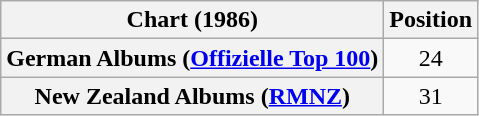<table class="wikitable plainrowheaders" style="text-align:center">
<tr>
<th scope="col">Chart (1986)</th>
<th scope="col">Position</th>
</tr>
<tr>
<th scope="row">German Albums (<a href='#'>Offizielle Top 100</a>)</th>
<td>24</td>
</tr>
<tr>
<th scope="row">New Zealand Albums (<a href='#'>RMNZ</a>)</th>
<td>31</td>
</tr>
</table>
